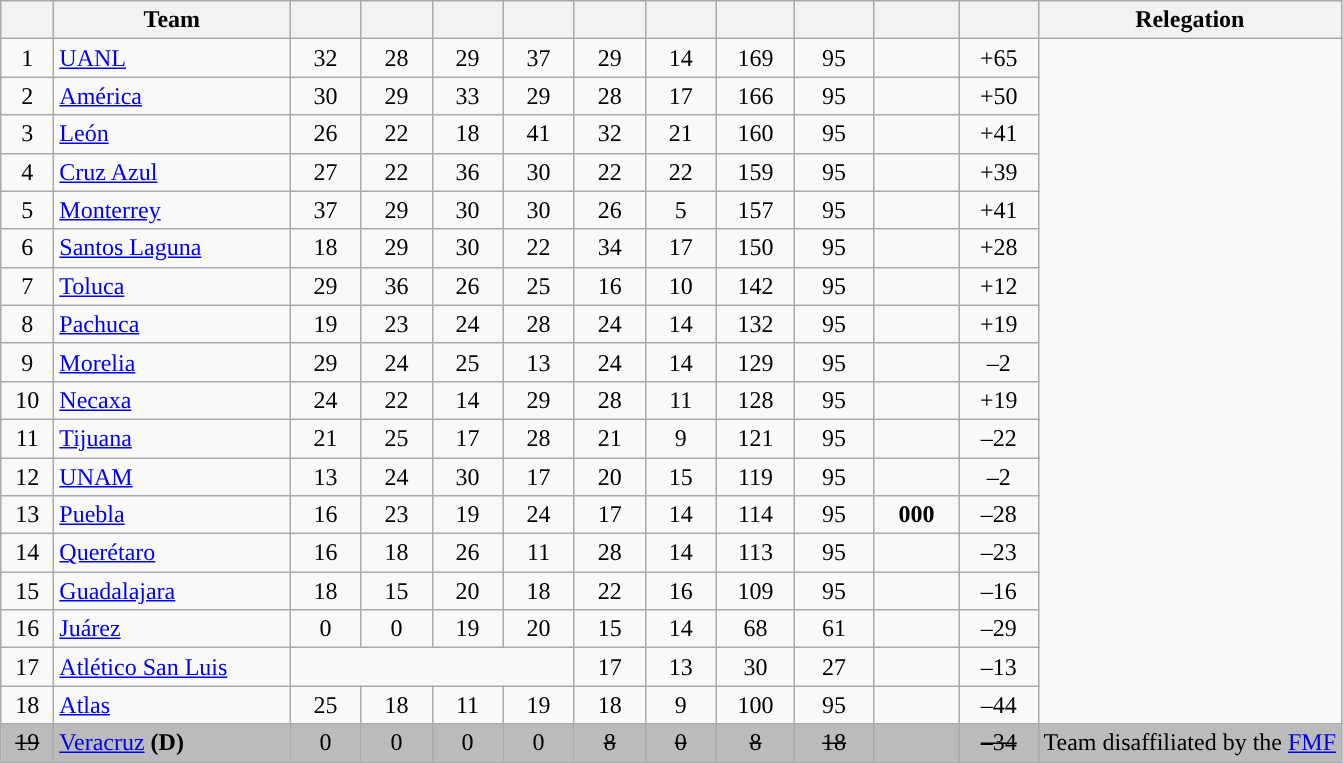<table class="wikitable sortable" style="text-align: center;">
<tr>
<th width=28><br></th>
<th width=150>Team</th>
<th width=40></th>
<th width=40></th>
<th width=40></th>
<th width=40></th>
<th width=40></th>
<th width=40></th>
<th width=45></th>
<th width=45></th>
<th width=50><br></th>
<th width=45><br></th>
<th>Relegation</th>
</tr>
<tr style="text-align:center;">
<td>1</td>
<td align=left><a href='#'>UANL</a></td>
<td>32</td>
<td>28</td>
<td>29</td>
<td>37</td>
<td>29</td>
<td>14</td>
<td>169</td>
<td>95</td>
<td><strong></strong></td>
<td>+65</td>
</tr>
<tr style="text-align:center;">
<td>2</td>
<td align=left><a href='#'>América</a></td>
<td>30</td>
<td>29</td>
<td>33</td>
<td>29</td>
<td>28</td>
<td>17</td>
<td>166</td>
<td>95</td>
<td><strong></strong></td>
<td>+50</td>
</tr>
<tr style="text-align:center;">
<td>3</td>
<td align=left><a href='#'>León</a></td>
<td>26</td>
<td>22</td>
<td>18</td>
<td>41</td>
<td>32</td>
<td>21</td>
<td>160</td>
<td>95</td>
<td><strong></strong></td>
<td>+41</td>
</tr>
<tr style="text-align:center;">
<td>4</td>
<td align=left><a href='#'>Cruz Azul</a></td>
<td>27</td>
<td>22</td>
<td>36</td>
<td>30</td>
<td>22</td>
<td>22</td>
<td>159</td>
<td>95</td>
<td><strong></strong></td>
<td>+39</td>
</tr>
<tr style="text-align:center;">
<td>5</td>
<td align=left><a href='#'>Monterrey</a></td>
<td>37</td>
<td>29</td>
<td>30</td>
<td>30</td>
<td>26</td>
<td>5</td>
<td>157</td>
<td>95</td>
<td><strong></strong></td>
<td>+41</td>
</tr>
<tr style="text-align:center;">
<td>6</td>
<td align=left><a href='#'>Santos Laguna</a></td>
<td>18</td>
<td>29</td>
<td>30</td>
<td>22</td>
<td>34</td>
<td>17</td>
<td>150</td>
<td>95</td>
<td><strong></strong></td>
<td>+28</td>
</tr>
<tr style="text-align:center;">
<td>7</td>
<td align=left><a href='#'>Toluca</a></td>
<td>29</td>
<td>36</td>
<td>26</td>
<td>25</td>
<td>16</td>
<td>10</td>
<td>142</td>
<td>95</td>
<td><strong></strong></td>
<td>+12</td>
</tr>
<tr style="text-align:center;">
<td>8</td>
<td align=left><a href='#'>Pachuca</a></td>
<td>19</td>
<td>23</td>
<td>24</td>
<td>28</td>
<td>24</td>
<td>14</td>
<td>132</td>
<td>95</td>
<td><strong></strong></td>
<td>+19</td>
</tr>
<tr style="text-align:center;">
<td>9</td>
<td align=left><a href='#'>Morelia</a></td>
<td>29</td>
<td>24</td>
<td>25</td>
<td>13</td>
<td>24</td>
<td>14</td>
<td>129</td>
<td>95</td>
<td><strong></strong></td>
<td>–2</td>
</tr>
<tr style="text-align:center;">
<td>10</td>
<td align=left><a href='#'>Necaxa</a></td>
<td>24</td>
<td>22</td>
<td>14</td>
<td>29</td>
<td>28</td>
<td>11</td>
<td>128</td>
<td>95</td>
<td><strong></strong></td>
<td>+19</td>
</tr>
<tr style="text-align:center;">
<td>11</td>
<td align=left><a href='#'>Tijuana</a></td>
<td>21</td>
<td>25</td>
<td>17</td>
<td>28</td>
<td>21</td>
<td>9</td>
<td>121</td>
<td>95</td>
<td><strong></strong></td>
<td>–22</td>
</tr>
<tr style="text-align:center;">
<td>12</td>
<td align=left><a href='#'>UNAM</a></td>
<td>13</td>
<td>24</td>
<td>30</td>
<td>17</td>
<td>20</td>
<td>15</td>
<td>119</td>
<td>95</td>
<td><strong></strong></td>
<td>–2</td>
</tr>
<tr style="text-align:center;">
<td>13</td>
<td align=left><a href='#'>Puebla</a></td>
<td>16</td>
<td>23</td>
<td>19</td>
<td>24</td>
<td>17</td>
<td>14</td>
<td>114</td>
<td>95</td>
<td><strong>000</strong></td>
<td>–28</td>
</tr>
<tr style="text-align:center;">
<td>14</td>
<td align=left><a href='#'>Querétaro</a></td>
<td>16</td>
<td>18</td>
<td>26</td>
<td>11</td>
<td>28</td>
<td>14</td>
<td>113</td>
<td>95</td>
<td><strong></strong></td>
<td>–23</td>
</tr>
<tr style="text-align:center;">
<td>15</td>
<td align=left><a href='#'>Guadalajara</a></td>
<td>18</td>
<td>15</td>
<td>20</td>
<td>18</td>
<td>22</td>
<td>16</td>
<td>109</td>
<td>95</td>
<td><strong></strong></td>
<td>–16</td>
</tr>
<tr style="text-align:center;">
<td>16</td>
<td align=left><a href='#'>Juárez</a></td>
<td>0</td>
<td>0</td>
<td>19</td>
<td>20</td>
<td>15</td>
<td>14</td>
<td>68</td>
<td>61</td>
<td><strong></strong></td>
<td>–29</td>
</tr>
<tr style="text-align:center;">
<td>17</td>
<td align=left><a href='#'>Atlético San Luis</a></td>
<td colspan=4></td>
<td>17</td>
<td>13</td>
<td>30</td>
<td>27</td>
<td><strong></strong></td>
<td>–13</td>
</tr>
<tr style="text-align:center;">
<td>18</td>
<td align=left><a href='#'>Atlas</a></td>
<td>25</td>
<td>18</td>
<td>11</td>
<td>19</td>
<td>18</td>
<td>9</td>
<td>100</td>
<td>95</td>
<td><strong></strong></td>
<td>–44</td>
</tr>
<tr>
</tr>
<tr style="text-align:center;background:#BBBBBB;">
<td><s>19</s></td>
<td align=left><a href='#'>Veracruz</a> <strong>(D)</strong></td>
<td>0</td>
<td>0</td>
<td>0</td>
<td>0</td>
<td><s>8</s></td>
<td><s>0</s></td>
<td><s>8</s></td>
<td><s>18</s></td>
<td><strong><s></s></strong></td>
<td><s>–34</s></td>
<td>Team disaffiliated by the <a href='#'>FMF</a></td>
</tr>
</table>
